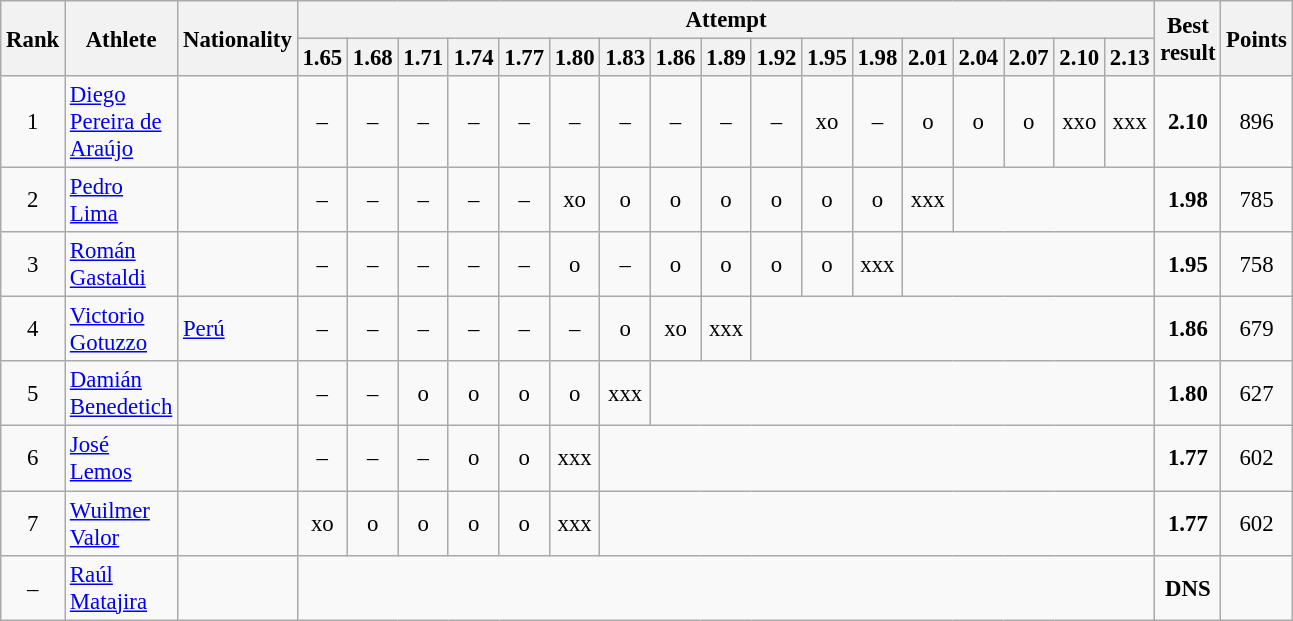<table class="wikitable"  style="width:35em; font-size:95%; text-align:center;">
<tr>
<th rowspan=2>Rank</th>
<th rowspan="2" style="width:150px;">Athlete</th>
<th rowspan="2" style="width:100px;">Nationality</th>
<th colspan="17" style="width:600px;">Attempt</th>
<th rowspan="2" style="width:80px;">Best result</th>
<th rowspan=2>Points</th>
</tr>
<tr>
<th>1.65</th>
<th>1.68</th>
<th>1.71</th>
<th>1.74</th>
<th>1.77</th>
<th>1.80</th>
<th>1.83</th>
<th>1.86</th>
<th>1.89</th>
<th>1.92</th>
<th>1.95</th>
<th>1.98</th>
<th>2.01</th>
<th>2.04</th>
<th>2.07</th>
<th>2.10</th>
<th>2.13</th>
</tr>
<tr>
<td>1</td>
<td align=left><a href='#'>Diego Pereira de Araújo</a></td>
<td align=left></td>
<td>–</td>
<td>–</td>
<td>–</td>
<td>–</td>
<td>–</td>
<td>–</td>
<td>–</td>
<td>–</td>
<td>–</td>
<td>–</td>
<td>xo</td>
<td>–</td>
<td>o</td>
<td>o</td>
<td>o</td>
<td>xxo</td>
<td>xxx</td>
<td><strong>2.10</strong></td>
<td>896</td>
</tr>
<tr>
<td>2</td>
<td align=left><a href='#'>Pedro Lima</a></td>
<td align=left></td>
<td>–</td>
<td>–</td>
<td>–</td>
<td>–</td>
<td>–</td>
<td>xo</td>
<td>o</td>
<td>o</td>
<td>o</td>
<td>o</td>
<td>o</td>
<td>o</td>
<td>xxx</td>
<td colspan=4></td>
<td><strong>1.98</strong></td>
<td>785</td>
</tr>
<tr>
<td>3</td>
<td align=left><a href='#'>Román Gastaldi</a></td>
<td align=left></td>
<td>–</td>
<td>–</td>
<td>–</td>
<td>–</td>
<td>–</td>
<td>o</td>
<td>–</td>
<td>o</td>
<td>o</td>
<td>o</td>
<td>o</td>
<td>xxx</td>
<td colspan=5></td>
<td><strong>1.95</strong></td>
<td>758</td>
</tr>
<tr>
<td>4</td>
<td align=left><a href='#'>Victorio Gotuzzo</a></td>
<td align=left> <a href='#'>Perú</a></td>
<td>–</td>
<td>–</td>
<td>–</td>
<td>–</td>
<td>–</td>
<td>–</td>
<td>o</td>
<td>xo</td>
<td>xxx</td>
<td colspan=8></td>
<td><strong>1.86</strong></td>
<td>679</td>
</tr>
<tr>
<td>5</td>
<td align=left><a href='#'>Damián Benedetich</a></td>
<td align=left></td>
<td>–</td>
<td>–</td>
<td>o</td>
<td>o</td>
<td>o</td>
<td>o</td>
<td>xxx</td>
<td colspan=10></td>
<td><strong>1.80</strong></td>
<td>627</td>
</tr>
<tr>
<td>6</td>
<td align=left><a href='#'>José Lemos</a></td>
<td align=left></td>
<td>–</td>
<td>–</td>
<td>–</td>
<td>o</td>
<td>o</td>
<td>xxx</td>
<td colspan=11></td>
<td><strong>1.77</strong></td>
<td>602</td>
</tr>
<tr>
<td>7</td>
<td align=left><a href='#'>Wuilmer Valor</a></td>
<td align=left></td>
<td>xo</td>
<td>o</td>
<td>o</td>
<td>o</td>
<td>o</td>
<td>xxx</td>
<td colspan=11></td>
<td><strong>1.77</strong></td>
<td>602</td>
</tr>
<tr>
<td>–</td>
<td align=left><a href='#'>Raúl Matajira</a></td>
<td align=left></td>
<td colspan=17></td>
<td><strong>DNS</strong></td>
<td></td>
</tr>
</table>
